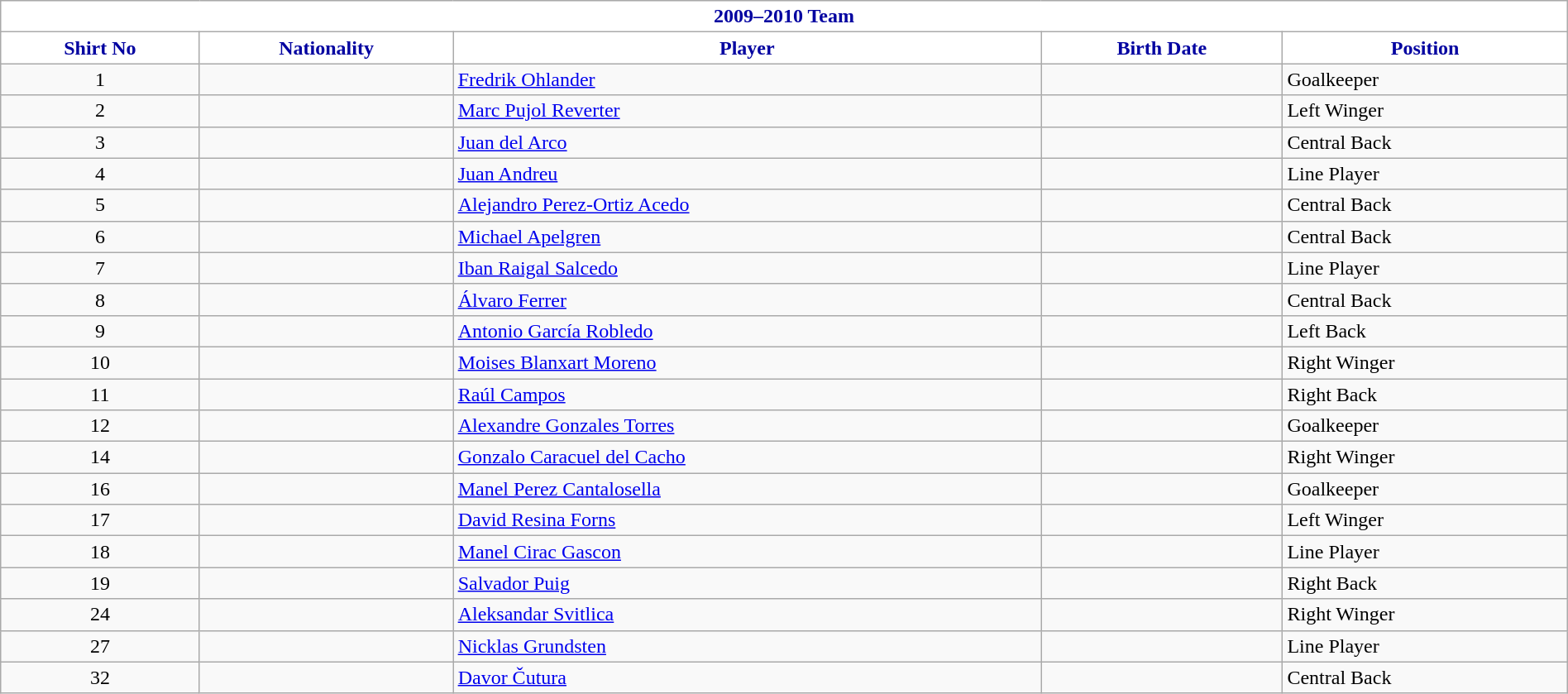<table class="wikitable collapsible collapsed" style="width:100%;">
<tr>
<th colspan=5 style="background-color:#FFFFFF;color:#0000A0;text-align:center;"> <strong>2009–2010 Team</strong></th>
</tr>
<tr>
<th style="color:#0000A0; background:#FFFFFF">Shirt No</th>
<th style="color:#0000A0; background:#FFFFFF">Nationality</th>
<th style="color:#0000A0; background:#FFFFFF">Player</th>
<th style="color:#0000A0; background:#FFFFFF">Birth Date</th>
<th style="color:#0000A0; background:#FFFFFF">Position</th>
</tr>
<tr>
<td align=center>1</td>
<td></td>
<td><a href='#'>Fredrik Ohlander</a></td>
<td></td>
<td>Goalkeeper</td>
</tr>
<tr>
<td align=center>2</td>
<td></td>
<td><a href='#'>Marc Pujol Reverter</a></td>
<td></td>
<td>Left Winger</td>
</tr>
<tr>
<td align=center>3</td>
<td></td>
<td><a href='#'>Juan del Arco</a></td>
<td></td>
<td>Central Back</td>
</tr>
<tr>
<td align=center>4</td>
<td></td>
<td><a href='#'>Juan Andreu</a></td>
<td></td>
<td>Line Player</td>
</tr>
<tr>
<td align=center>5</td>
<td></td>
<td><a href='#'>Alejandro Perez-Ortiz Acedo</a></td>
<td></td>
<td>Central Back</td>
</tr>
<tr>
<td align=center>6</td>
<td></td>
<td><a href='#'>Michael Apelgren</a></td>
<td></td>
<td>Central Back</td>
</tr>
<tr>
<td align=center>7</td>
<td></td>
<td><a href='#'>Iban Raigal Salcedo</a></td>
<td></td>
<td>Line Player</td>
</tr>
<tr>
<td align=center>8</td>
<td></td>
<td><a href='#'>Álvaro Ferrer</a></td>
<td></td>
<td>Central Back</td>
</tr>
<tr>
<td align=center>9</td>
<td></td>
<td><a href='#'>Antonio García Robledo</a></td>
<td></td>
<td>Left Back</td>
</tr>
<tr>
<td align=center>10</td>
<td></td>
<td><a href='#'>Moises Blanxart Moreno</a></td>
<td></td>
<td>Right Winger</td>
</tr>
<tr>
<td align=center>11</td>
<td></td>
<td><a href='#'>Raúl Campos</a></td>
<td></td>
<td>Right Back</td>
</tr>
<tr>
<td align=center>12</td>
<td></td>
<td><a href='#'>Alexandre Gonzales Torres</a></td>
<td></td>
<td>Goalkeeper</td>
</tr>
<tr>
<td align=center>14</td>
<td></td>
<td><a href='#'>Gonzalo Caracuel del Cacho</a></td>
<td></td>
<td>Right Winger</td>
</tr>
<tr>
<td align=center>16</td>
<td></td>
<td><a href='#'>Manel Perez Cantalosella</a></td>
<td></td>
<td>Goalkeeper</td>
</tr>
<tr>
<td align=center>17</td>
<td></td>
<td><a href='#'>David Resina Forns</a></td>
<td></td>
<td>Left Winger</td>
</tr>
<tr>
<td align=center>18</td>
<td></td>
<td><a href='#'>Manel Cirac Gascon</a></td>
<td></td>
<td>Line Player</td>
</tr>
<tr>
<td align=center>19</td>
<td></td>
<td><a href='#'>Salvador Puig</a></td>
<td></td>
<td>Right Back</td>
</tr>
<tr>
<td align=center>24</td>
<td></td>
<td><a href='#'>Aleksandar Svitlica</a></td>
<td></td>
<td>Right Winger</td>
</tr>
<tr>
<td align=center>27</td>
<td></td>
<td><a href='#'>Nicklas Grundsten</a></td>
<td></td>
<td>Line Player</td>
</tr>
<tr>
<td align=center>32</td>
<td></td>
<td><a href='#'>Davor Čutura</a></td>
<td></td>
<td>Central Back</td>
</tr>
</table>
